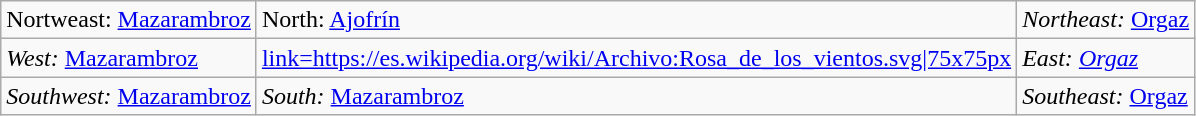<table class="wikitable">
<tr>
<td>Nortweast: <a href='#'>Mazarambroz</a></td>
<td>North: <a href='#'>Ajofrín</a></td>
<td><em>Northeast:</em> <a href='#'>Orgaz</a></td>
</tr>
<tr>
<td><em>West:</em> <a href='#'>Mazarambroz</a></td>
<td><a href='#'>link=https://es.wikipedia.org/wiki/Archivo:Rosa_de_los_vientos.svg|75x75px</a></td>
<td><em>East: <a href='#'>Orgaz</a></em></td>
</tr>
<tr>
<td><em>Southwest:</em> <a href='#'>Mazarambroz</a></td>
<td><em>South:</em> <a href='#'>Mazarambroz</a></td>
<td><em>Southeast:</em> <a href='#'>Orgaz</a></td>
</tr>
</table>
